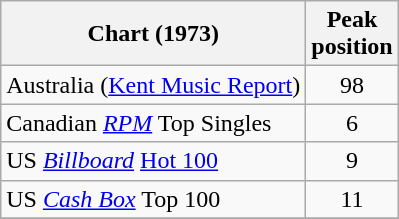<table class="wikitable sortable">
<tr>
<th align="left">Chart (1973)</th>
<th align="left">Peak<br>position</th>
</tr>
<tr>
<td>Australia (<a href='#'>Kent Music Report</a>)</td>
<td style="text-align:center;">98</td>
</tr>
<tr>
<td>Canadian <em><a href='#'>RPM</a></em> Top Singles</td>
<td style="text-align:center;">6</td>
</tr>
<tr>
<td>US <em><a href='#'>Billboard</a></em> <a href='#'>Hot 100</a></td>
<td style="text-align:center;">9</td>
</tr>
<tr>
<td>US <em><a href='#'>Cash Box</a></em> Top 100</td>
<td style="text-align:center;">11</td>
</tr>
<tr>
</tr>
</table>
